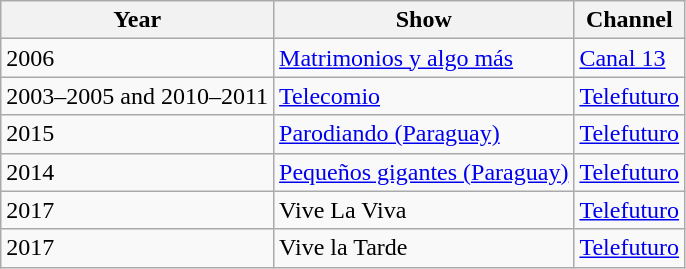<table class="wikitable">
<tr>
<th>Year</th>
<th>Show</th>
<th>Channel</th>
</tr>
<tr>
<td>2006</td>
<td><a href='#'>Matrimonios y algo más</a></td>
<td><a href='#'>Canal 13</a></td>
</tr>
<tr>
<td>2003–2005 and 2010–2011</td>
<td><a href='#'>Telecomio</a></td>
<td><a href='#'>Telefuturo</a></td>
</tr>
<tr>
<td>2015</td>
<td><a href='#'>Parodiando (Paraguay)</a></td>
<td><a href='#'>Telefuturo</a></td>
</tr>
<tr>
<td>2014</td>
<td><a href='#'>Pequeños gigantes (Paraguay)</a></td>
<td><a href='#'>Telefuturo</a></td>
</tr>
<tr>
<td>2017</td>
<td>Vive La Viva</td>
<td><a href='#'>Telefuturo</a></td>
</tr>
<tr>
<td>2017</td>
<td>Vive la Tarde</td>
<td><a href='#'>Telefuturo</a></td>
</tr>
</table>
